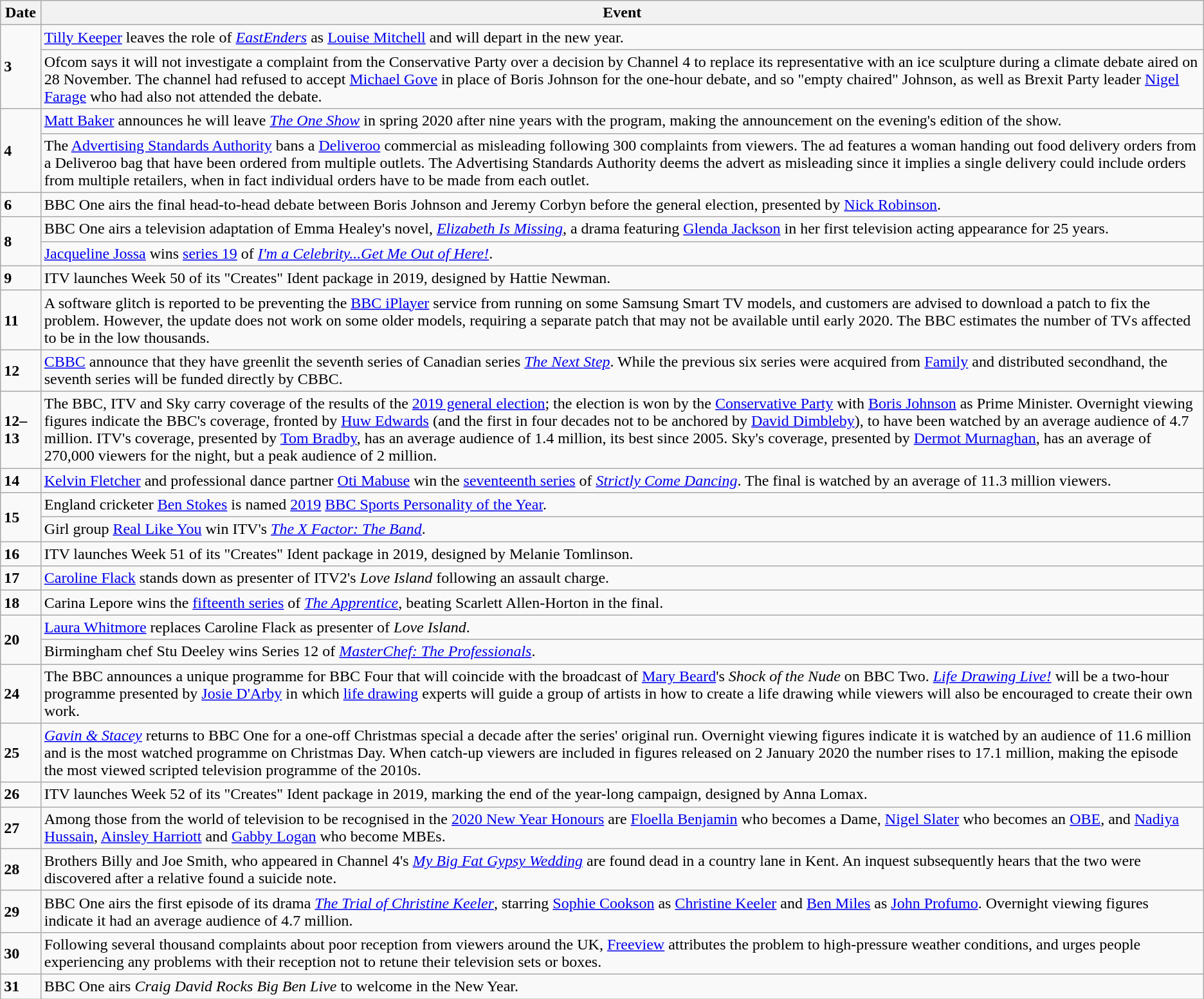<table class="wikitable">
<tr>
<th>Date</th>
<th>Event</th>
</tr>
<tr>
<td rowspan=2><strong>3</strong></td>
<td><a href='#'>Tilly Keeper</a> leaves the role of <em><a href='#'>EastEnders</a></em> as <a href='#'>Louise Mitchell</a> and will depart in the new year.</td>
</tr>
<tr>
<td>Ofcom says it will not investigate a complaint from the Conservative Party over a decision by Channel 4 to replace its representative with an ice sculpture during a climate debate aired on 28 November. The channel had refused to accept <a href='#'>Michael Gove</a> in place of Boris Johnson for the one-hour debate, and so "empty chaired" Johnson, as well as Brexit Party leader <a href='#'>Nigel Farage</a> who had also not attended the debate.</td>
</tr>
<tr>
<td rowspan=2><strong>4</strong></td>
<td><a href='#'>Matt Baker</a> announces he will leave <em><a href='#'>The One Show</a></em> in spring 2020 after nine years with the program, making the announcement on the evening's edition of the show.</td>
</tr>
<tr>
<td>The <a href='#'>Advertising Standards Authority</a> bans a <a href='#'>Deliveroo</a> commercial as misleading following 300 complaints from viewers. The ad features a woman handing out food delivery orders from a Deliveroo bag that have been ordered from multiple outlets. The Advertising Standards Authority deems the advert as misleading since it implies a single delivery could include orders from multiple retailers, when in fact individual orders have to be made from each outlet.</td>
</tr>
<tr>
<td><strong>6</strong></td>
<td>BBC One airs the final head-to-head debate between Boris Johnson and Jeremy Corbyn before the general election, presented by <a href='#'>Nick Robinson</a>.</td>
</tr>
<tr>
<td rowspan=2><strong>8</strong></td>
<td>BBC One airs a television adaptation of Emma Healey's novel, <em><a href='#'>Elizabeth Is Missing</a></em>, a drama featuring <a href='#'>Glenda Jackson</a> in her first television acting appearance for 25 years.</td>
</tr>
<tr>
<td><a href='#'>Jacqueline Jossa</a> wins <a href='#'>series 19</a> of <em><a href='#'>I'm a Celebrity...Get Me Out of Here!</a></em>.</td>
</tr>
<tr>
<td><strong>9</strong></td>
<td>ITV launches Week 50 of its "Creates" Ident package in 2019, designed by Hattie Newman.</td>
</tr>
<tr>
<td><strong>11</strong></td>
<td>A software glitch is reported to be preventing the <a href='#'>BBC iPlayer</a> service from running on some Samsung Smart TV models, and customers are advised to download a patch to fix the problem. However, the update does not work on some older models, requiring a separate patch that may not be available until early 2020. The BBC estimates the number of TVs affected to be in the low thousands.</td>
</tr>
<tr>
<td><strong>12</strong></td>
<td><a href='#'>CBBC</a> announce that they have greenlit the seventh series of Canadian series <em><a href='#'>The Next Step</a></em>. While the previous six series were acquired from <a href='#'>Family</a> and distributed secondhand, the seventh series will be funded directly by CBBC.</td>
</tr>
<tr>
<td><strong>12–13</strong></td>
<td>The BBC, ITV and Sky carry coverage of the results of the <a href='#'>2019 general election</a>; the election is won by the <a href='#'>Conservative Party</a> with <a href='#'>Boris Johnson</a> as Prime Minister. Overnight viewing figures indicate the BBC's coverage, fronted by <a href='#'>Huw Edwards</a> (and the first in four decades not to be anchored by <a href='#'>David Dimbleby</a>), to have been watched by an average audience of 4.7 million. ITV's coverage, presented by <a href='#'>Tom Bradby</a>, has an average audience of 1.4 million, its best since 2005. Sky's coverage, presented by <a href='#'>Dermot Murnaghan</a>, has an average of 270,000 viewers for the night, but a peak audience of 2 million.</td>
</tr>
<tr>
<td><strong>14</strong></td>
<td><a href='#'>Kelvin Fletcher</a> and professional dance partner <a href='#'>Oti Mabuse</a> win the <a href='#'>seventeenth series</a> of <em><a href='#'>Strictly Come Dancing</a></em>. The final is watched by an average of 11.3 million viewers.</td>
</tr>
<tr>
<td rowspan=2><strong>15</strong></td>
<td>England cricketer <a href='#'>Ben Stokes</a> is named <a href='#'>2019</a> <a href='#'>BBC Sports Personality of the Year</a>.</td>
</tr>
<tr>
<td>Girl group <a href='#'>Real Like You</a> win ITV's <em><a href='#'>The X Factor: The Band</a></em>.</td>
</tr>
<tr>
<td><strong>16</strong></td>
<td>ITV launches Week 51 of its "Creates" Ident package in 2019, designed by Melanie Tomlinson.</td>
</tr>
<tr>
<td><strong>17</strong></td>
<td><a href='#'>Caroline Flack</a> stands down as presenter of ITV2's <em>Love Island</em> following an assault charge.</td>
</tr>
<tr>
<td><strong>18</strong></td>
<td>Carina Lepore wins the <a href='#'>fifteenth series</a> of <em><a href='#'>The Apprentice</a></em>, beating Scarlett Allen-Horton in the final.</td>
</tr>
<tr>
<td rowspan=2><strong>20</strong></td>
<td><a href='#'>Laura Whitmore</a> replaces Caroline Flack as presenter of <em>Love Island</em>.</td>
</tr>
<tr>
<td>Birmingham chef Stu Deeley wins Series 12 of <em><a href='#'>MasterChef: The Professionals</a></em>.</td>
</tr>
<tr>
<td><strong>24</strong></td>
<td>The BBC announces a unique programme for BBC Four that will coincide with the broadcast of <a href='#'>Mary Beard</a>'s <em>Shock of the Nude</em> on BBC Two. <em><a href='#'>Life Drawing Live!</a></em> will be a two-hour programme presented by <a href='#'>Josie D'Arby</a> in which <a href='#'>life drawing</a> experts will guide a group of artists in how to create a life drawing while viewers will also be encouraged to create their own work.</td>
</tr>
<tr>
<td><strong>25</strong></td>
<td><em><a href='#'>Gavin & Stacey</a></em> returns to BBC One for a one-off Christmas special a decade after the series' original run. Overnight viewing figures indicate it is watched by an audience of 11.6 million and is the most watched programme on Christmas Day. When catch-up viewers are included in figures released on 2 January 2020 the number rises to 17.1 million, making the episode the most viewed scripted television programme of the 2010s.</td>
</tr>
<tr>
<td><strong>26</strong></td>
<td>ITV launches Week 52 of its "Creates" Ident package in 2019, marking the end of the year-long campaign, designed by Anna Lomax.</td>
</tr>
<tr>
<td><strong>27</strong></td>
<td>Among those from the world of television to be recognised in the <a href='#'>2020 New Year Honours</a> are <a href='#'>Floella Benjamin</a> who becomes a Dame, <a href='#'>Nigel Slater</a> who becomes an <a href='#'>OBE</a>, and <a href='#'>Nadiya Hussain</a>, <a href='#'>Ainsley Harriott</a> and <a href='#'>Gabby Logan</a> who become MBEs.</td>
</tr>
<tr>
<td><strong>28</strong></td>
<td>Brothers Billy and Joe Smith, who appeared in Channel 4's <em><a href='#'>My Big Fat Gypsy Wedding</a></em> are found dead in a country lane in Kent. An inquest subsequently hears that the two were discovered after a relative found a suicide note.</td>
</tr>
<tr>
<td><strong>29</strong></td>
<td>BBC One airs the first episode of its drama <em><a href='#'>The Trial of Christine Keeler</a></em>, starring <a href='#'>Sophie Cookson</a> as <a href='#'>Christine Keeler</a> and <a href='#'>Ben Miles</a> as <a href='#'>John Profumo</a>. Overnight viewing figures indicate it had an average audience of 4.7 million.</td>
</tr>
<tr>
<td><strong>30</strong></td>
<td>Following several thousand complaints about poor reception from viewers around the UK, <a href='#'>Freeview</a> attributes the problem to high-pressure weather conditions, and urges people experiencing any problems with their reception not to retune their television sets or boxes.</td>
</tr>
<tr>
<td><strong>31</strong></td>
<td>BBC One airs <em>Craig David Rocks Big Ben Live</em> to welcome in the New Year.</td>
</tr>
</table>
